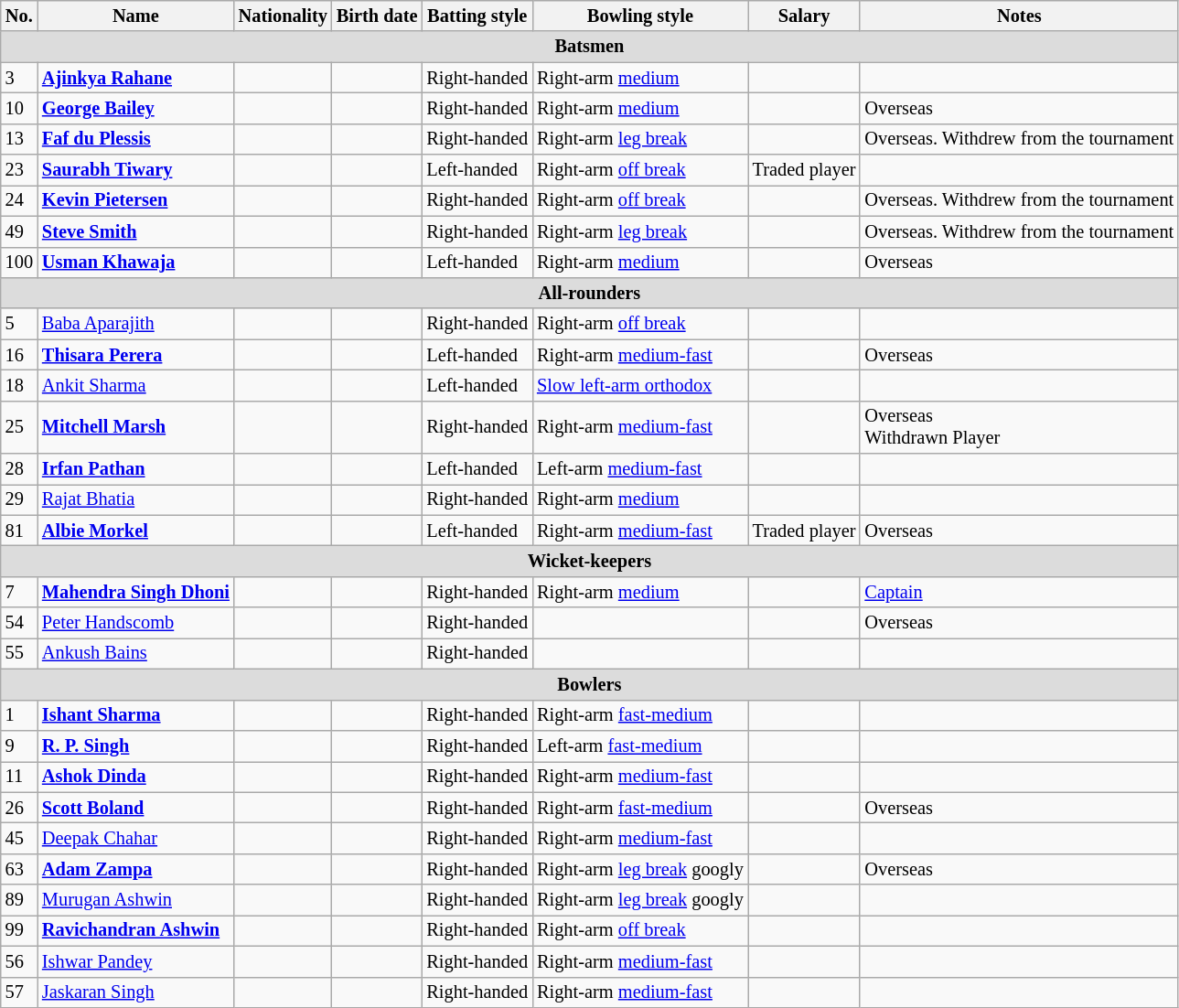<table class="wikitable"  style="font-size:85%;">
<tr>
<th>No.</th>
<th>Name</th>
<th>Nationality</th>
<th>Birth date</th>
<th>Batting style</th>
<th>Bowling style</th>
<th>Salary</th>
<th>Notes</th>
</tr>
<tr>
<th colspan="8"  style="background:#dcdcdc; text-align:center;">Batsmen</th>
</tr>
<tr>
<td>3</td>
<td><strong><a href='#'>Ajinkya Rahane</a></strong></td>
<td></td>
<td></td>
<td>Right-handed</td>
<td>Right-arm <a href='#'>medium</a></td>
<td style="text-align:right;"></td>
<td></td>
</tr>
<tr>
<td>10</td>
<td><strong><a href='#'>George Bailey</a></strong></td>
<td></td>
<td></td>
<td>Right-handed</td>
<td>Right-arm <a href='#'>medium</a></td>
<td style="text-align:right;"></td>
<td>Overseas</td>
</tr>
<tr>
<td>13</td>
<td><strong><a href='#'>Faf du Plessis</a></strong></td>
<td></td>
<td></td>
<td>Right-handed</td>
<td>Right-arm <a href='#'>leg break</a></td>
<td style="text-align:right;"></td>
<td>Overseas. Withdrew from the tournament</td>
</tr>
<tr>
<td>23</td>
<td><strong><a href='#'>Saurabh Tiwary</a></strong></td>
<td></td>
<td></td>
<td>Left-handed</td>
<td>Right-arm <a href='#'>off break</a></td>
<td style="text-align:right;">Traded player</td>
<td></td>
</tr>
<tr>
<td>24</td>
<td><strong><a href='#'>Kevin Pietersen</a></strong></td>
<td></td>
<td></td>
<td>Right-handed</td>
<td>Right-arm <a href='#'>off break</a></td>
<td style="text-align:right;"></td>
<td>Overseas. Withdrew from the tournament</td>
</tr>
<tr>
<td>49</td>
<td><strong><a href='#'>Steve Smith</a></strong></td>
<td></td>
<td></td>
<td>Right-handed</td>
<td>Right-arm <a href='#'>leg break</a></td>
<td style="text-align:right;"></td>
<td>Overseas. Withdrew from the tournament</td>
</tr>
<tr>
<td>100</td>
<td><strong><a href='#'>Usman Khawaja</a></strong></td>
<td></td>
<td></td>
<td>Left-handed</td>
<td>Right-arm <a href='#'>medium</a></td>
<td style="text-align:right;"></td>
<td>Overseas</td>
</tr>
<tr>
<th colspan="8"  style="background:#dcdcdc; text-align:center;">All-rounders</th>
</tr>
<tr>
<td>5</td>
<td><a href='#'>Baba Aparajith</a></td>
<td></td>
<td></td>
<td>Right-handed</td>
<td>Right-arm <a href='#'>off break</a></td>
<td style="text-align:right;"></td>
<td></td>
</tr>
<tr>
<td>16</td>
<td><strong><a href='#'>Thisara Perera</a></strong></td>
<td></td>
<td></td>
<td>Left-handed</td>
<td>Right-arm <a href='#'>medium-fast</a></td>
<td style="text-align:right;"></td>
<td>Overseas</td>
</tr>
<tr>
<td>18</td>
<td><a href='#'>Ankit Sharma</a></td>
<td></td>
<td></td>
<td>Left-handed</td>
<td><a href='#'>Slow left-arm orthodox</a></td>
<td style="text-align:right;"></td>
<td></td>
</tr>
<tr>
<td>25</td>
<td><strong><a href='#'>Mitchell Marsh</a></strong></td>
<td></td>
<td></td>
<td>Right-handed</td>
<td>Right-arm <a href='#'>medium-fast</a></td>
<td style="text-align:right;"></td>
<td>Overseas<br> Withdrawn Player</td>
</tr>
<tr>
<td>28</td>
<td><strong><a href='#'>Irfan Pathan</a></strong></td>
<td></td>
<td></td>
<td>Left-handed</td>
<td>Left-arm <a href='#'>medium-fast</a></td>
<td style="text-align:right;"></td>
<td></td>
</tr>
<tr>
<td>29</td>
<td><a href='#'>Rajat Bhatia</a></td>
<td></td>
<td></td>
<td>Right-handed</td>
<td>Right-arm <a href='#'>medium</a></td>
<td style="text-align:right;"></td>
<td></td>
</tr>
<tr>
<td>81</td>
<td><strong><a href='#'>Albie Morkel</a></strong></td>
<td></td>
<td></td>
<td>Left-handed</td>
<td>Right-arm <a href='#'>medium-fast</a></td>
<td style="text-align:right;">Traded player</td>
<td>Overseas</td>
</tr>
<tr>
<th colspan="8"  style="background:#dcdcdc; text-align:center;">Wicket-keepers</th>
</tr>
<tr>
<td>7</td>
<td><strong><a href='#'>Mahendra Singh Dhoni</a></strong></td>
<td></td>
<td></td>
<td>Right-handed</td>
<td>Right-arm <a href='#'>medium</a></td>
<td style="text-align:right;"></td>
<td><a href='#'>Captain</a></td>
</tr>
<tr>
<td>54</td>
<td><a href='#'>Peter Handscomb</a></td>
<td></td>
<td></td>
<td>Right-handed</td>
<td></td>
<td style="text-align:right;"></td>
<td>Overseas</td>
</tr>
<tr>
<td>55</td>
<td><a href='#'>Ankush Bains</a></td>
<td></td>
<td></td>
<td>Right-handed</td>
<td></td>
<td style="text-align:right;"></td>
<td></td>
</tr>
<tr>
<th colspan="8"  style="background:#dcdcdc; text-align:center;">Bowlers</th>
</tr>
<tr>
<td>1</td>
<td><strong><a href='#'>Ishant Sharma</a></strong></td>
<td></td>
<td></td>
<td>Right-handed</td>
<td>Right-arm <a href='#'>fast-medium</a></td>
<td style="text-align:right;"></td>
<td></td>
</tr>
<tr>
<td>9</td>
<td><strong><a href='#'>R. P. Singh</a></strong></td>
<td></td>
<td></td>
<td>Right-handed</td>
<td>Left-arm <a href='#'>fast-medium</a></td>
<td style="text-align:right;"></td>
<td></td>
</tr>
<tr>
<td>11</td>
<td><strong><a href='#'>Ashok Dinda</a></strong></td>
<td></td>
<td></td>
<td>Right-handed</td>
<td>Right-arm <a href='#'>medium-fast</a></td>
<td style="text-align:right;"></td>
<td></td>
</tr>
<tr>
<td>26</td>
<td><strong><a href='#'>Scott Boland</a></strong></td>
<td></td>
<td></td>
<td>Right-handed</td>
<td>Right-arm <a href='#'>fast-medium</a></td>
<td style="text-align:right;"></td>
<td>Overseas</td>
</tr>
<tr>
<td>45</td>
<td><a href='#'>Deepak Chahar</a></td>
<td></td>
<td></td>
<td>Right-handed</td>
<td>Right-arm <a href='#'>medium-fast</a></td>
<td style="text-align:right;"></td>
<td></td>
</tr>
<tr>
<td>63</td>
<td><strong><a href='#'>Adam Zampa</a></strong></td>
<td></td>
<td></td>
<td>Right-handed</td>
<td>Right-arm <a href='#'>leg break</a> googly</td>
<td style="text-align:right;"></td>
<td>Overseas</td>
</tr>
<tr>
<td>89</td>
<td><a href='#'>Murugan Ashwin</a></td>
<td></td>
<td></td>
<td>Right-handed</td>
<td>Right-arm <a href='#'>leg break</a> googly</td>
<td style="text-align:right;"></td>
<td></td>
</tr>
<tr>
<td>99</td>
<td><strong><a href='#'>Ravichandran Ashwin</a></strong></td>
<td></td>
<td></td>
<td>Right-handed</td>
<td>Right-arm <a href='#'>off break</a></td>
<td style="text-align:right;"></td>
<td></td>
</tr>
<tr>
<td>56</td>
<td><a href='#'>Ishwar Pandey</a></td>
<td></td>
<td></td>
<td>Right-handed</td>
<td>Right-arm <a href='#'>medium-fast</a></td>
<td style="text-align:right;"></td>
<td></td>
</tr>
<tr>
<td>57</td>
<td><a href='#'>Jaskaran Singh</a></td>
<td></td>
<td></td>
<td>Right-handed</td>
<td>Right-arm <a href='#'>medium-fast</a></td>
<td style="text-align:right;"></td>
<td></td>
</tr>
</table>
